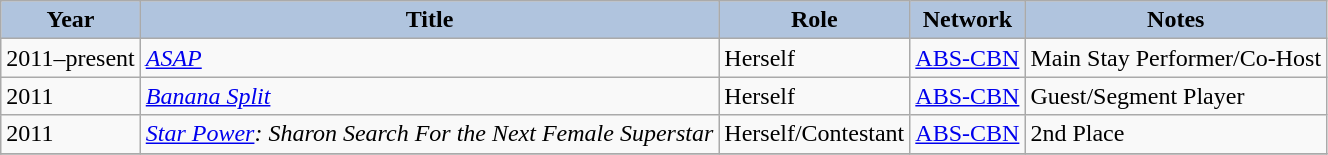<table class="wikitable">
<tr>
<th style="background:#B0C4DE;">Year</th>
<th style="background:#B0C4DE;">Title</th>
<th style="background:#B0C4DE;">Role</th>
<th style="background:#B0C4DE;">Network</th>
<th style="background:#B0C4DE;">Notes</th>
</tr>
<tr>
<td>2011–present</td>
<td><em><a href='#'>ASAP</a></em></td>
<td>Herself</td>
<td><a href='#'>ABS-CBN</a></td>
<td>Main Stay Performer/Co-Host</td>
</tr>
<tr>
<td>2011</td>
<td><em><a href='#'>Banana Split</a></em></td>
<td>Herself</td>
<td><a href='#'>ABS-CBN</a></td>
<td>Guest/Segment Player</td>
</tr>
<tr>
<td>2011</td>
<td><em><a href='#'>Star Power</a>: Sharon Search For the Next Female Superstar</em></td>
<td>Herself/Contestant</td>
<td><a href='#'>ABS-CBN</a></td>
<td>2nd Place</td>
</tr>
<tr>
</tr>
</table>
